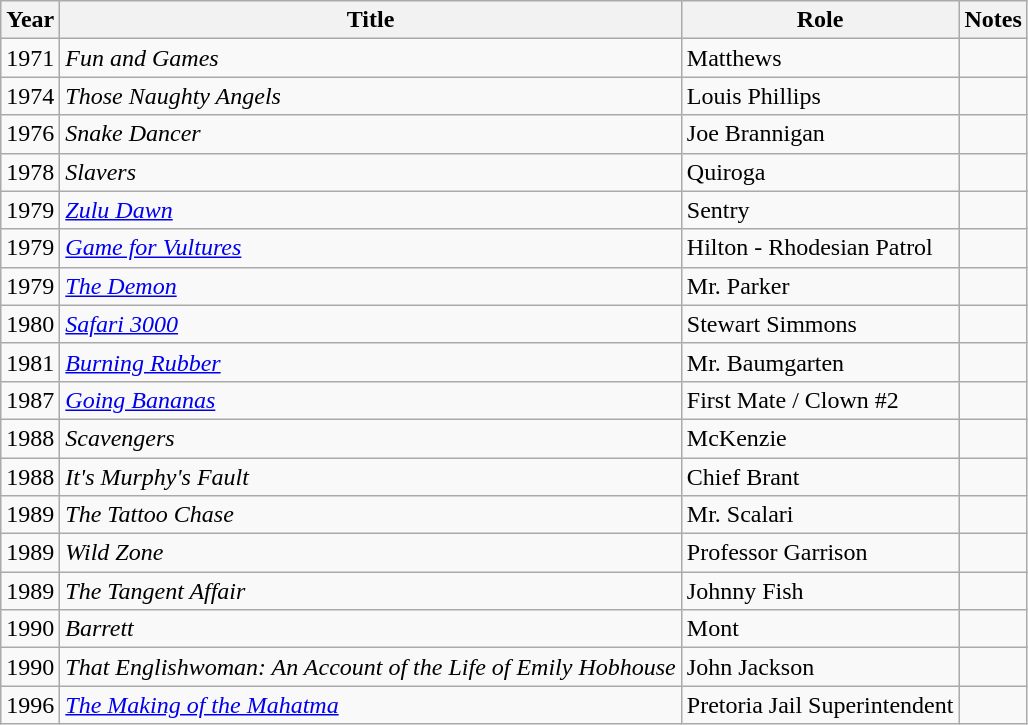<table class = "wikitable sortable">
<tr>
<th>Year</th>
<th>Title</th>
<th>Role</th>
<th class = "unsortable">Notes</th>
</tr>
<tr>
<td>1971</td>
<td><em>Fun and Games</em></td>
<td>Matthews</td>
<td></td>
</tr>
<tr>
<td>1974</td>
<td><em>Those Naughty Angels</em></td>
<td>Louis Phillips</td>
<td></td>
</tr>
<tr>
<td>1976</td>
<td><em>Snake Dancer</em></td>
<td>Joe Brannigan</td>
<td></td>
</tr>
<tr>
<td>1978</td>
<td><em>Slavers</em></td>
<td>Quiroga</td>
<td></td>
</tr>
<tr>
<td>1979</td>
<td><em><a href='#'>Zulu Dawn</a></em></td>
<td>Sentry</td>
<td></td>
</tr>
<tr>
<td>1979</td>
<td><em><a href='#'>Game for Vultures</a></em></td>
<td>Hilton - Rhodesian Patrol</td>
<td></td>
</tr>
<tr>
<td>1979</td>
<td><em><a href='#'>The Demon</a></em></td>
<td>Mr. Parker</td>
<td></td>
</tr>
<tr>
<td>1980</td>
<td><em><a href='#'>Safari 3000</a></em></td>
<td>Stewart Simmons</td>
<td></td>
</tr>
<tr>
<td>1981</td>
<td><em><a href='#'>Burning Rubber</a></em></td>
<td>Mr. Baumgarten</td>
<td></td>
</tr>
<tr>
<td>1987</td>
<td><em><a href='#'>Going Bananas</a></em></td>
<td>First Mate / Clown #2</td>
<td></td>
</tr>
<tr>
<td>1988</td>
<td><em>Scavengers</em></td>
<td>McKenzie</td>
<td></td>
</tr>
<tr>
<td>1988</td>
<td><em>It's Murphy's Fault</em></td>
<td>Chief Brant</td>
<td></td>
</tr>
<tr>
<td>1989</td>
<td><em>The Tattoo Chase</em></td>
<td>Mr. Scalari</td>
<td></td>
</tr>
<tr>
<td>1989</td>
<td><em>Wild Zone</em></td>
<td>Professor Garrison</td>
<td></td>
</tr>
<tr>
<td>1989</td>
<td><em>The Tangent Affair</em></td>
<td>Johnny Fish</td>
<td></td>
</tr>
<tr>
<td>1990</td>
<td><em>Barrett</em></td>
<td>Mont</td>
<td></td>
</tr>
<tr>
<td>1990</td>
<td><em>That Englishwoman: An Account of the Life of Emily Hobhouse</em></td>
<td>John Jackson</td>
<td></td>
</tr>
<tr>
<td>1996</td>
<td><em><a href='#'>The Making of the Mahatma</a></em></td>
<td>Pretoria Jail Superintendent</td>
<td></td>
</tr>
</table>
